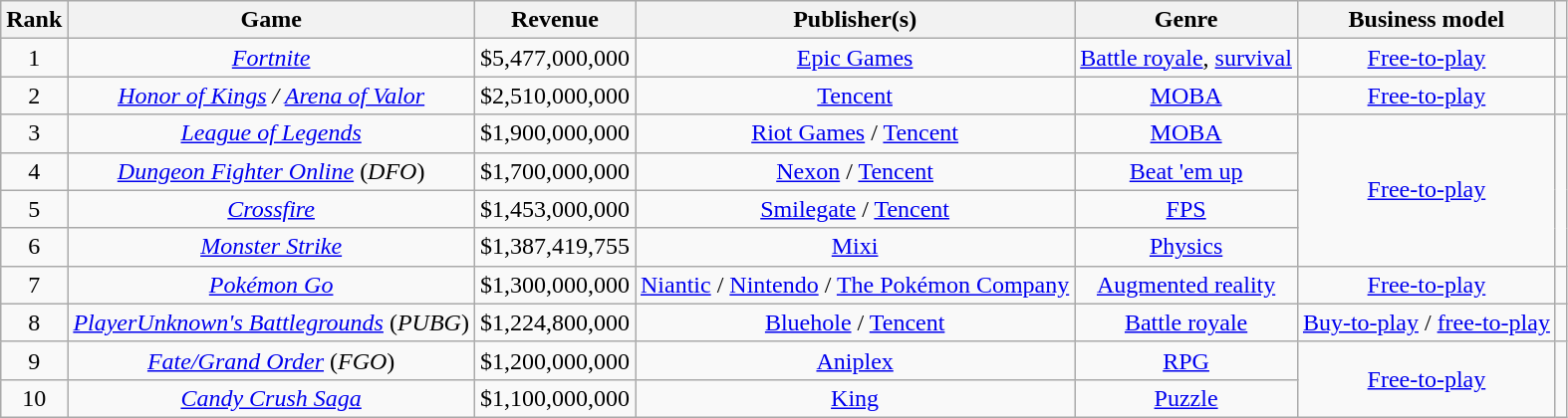<table class="wikitable sortable" style="text-align:center">
<tr>
<th>Rank</th>
<th>Game</th>
<th>Revenue</th>
<th>Publisher(s)</th>
<th>Genre</th>
<th>Business model</th>
<th class="unsortable"></th>
</tr>
<tr>
<td>1</td>
<td><em><a href='#'>Fortnite</a></em></td>
<td>$5,477,000,000</td>
<td><a href='#'>Epic Games</a> </td>
<td><a href='#'>Battle royale</a>, <a href='#'>survival</a></td>
<td><a href='#'>Free-to-play</a></td>
<td></td>
</tr>
<tr>
<td>2</td>
<td><em><a href='#'>Honor of Kings</a> / <a href='#'>Arena of Valor</a></em></td>
<td>$2,510,000,000</td>
<td><a href='#'>Tencent</a></td>
<td><a href='#'>MOBA</a></td>
<td><a href='#'>Free-to-play</a></td>
<td></td>
</tr>
<tr>
<td>3</td>
<td><em><a href='#'>League of Legends</a></em></td>
<td>$1,900,000,000</td>
<td><a href='#'>Riot Games</a> / <a href='#'>Tencent</a></td>
<td><a href='#'>MOBA</a></td>
<td rowspan="4"><a href='#'>Free-to-play</a></td>
<td rowspan="4"></td>
</tr>
<tr>
<td>4</td>
<td><em><a href='#'>Dungeon Fighter Online</a></em> (<em>DFO</em>)</td>
<td>$1,700,000,000</td>
<td><a href='#'>Nexon</a> / <a href='#'>Tencent</a></td>
<td><a href='#'>Beat 'em up</a></td>
</tr>
<tr>
<td>5</td>
<td><em><a href='#'>Crossfire</a></em></td>
<td>$1,453,000,000</td>
<td><a href='#'>Smilegate</a> / <a href='#'>Tencent</a></td>
<td><a href='#'>FPS</a></td>
</tr>
<tr>
<td>6</td>
<td><em><a href='#'>Monster Strike</a></em></td>
<td>$1,387,419,755</td>
<td><a href='#'>Mixi</a></td>
<td><a href='#'>Physics</a></td>
</tr>
<tr>
<td>7</td>
<td><em><a href='#'>Pokémon Go</a></em></td>
<td>$1,300,000,000</td>
<td><a href='#'>Niantic</a> / <a href='#'>Nintendo</a> / <a href='#'>The Pokémon Company</a></td>
<td><a href='#'>Augmented reality</a></td>
<td><a href='#'>Free-to-play</a></td>
<td></td>
</tr>
<tr>
<td>8</td>
<td><em><a href='#'>PlayerUnknown's Battlegrounds</a></em> (<em>PUBG</em>)</td>
<td>$1,224,800,000</td>
<td><a href='#'>Bluehole</a> / <a href='#'>Tencent</a></td>
<td><a href='#'>Battle royale</a></td>
<td><a href='#'>Buy-to-play</a> / <a href='#'>free-to-play</a></td>
<td></td>
</tr>
<tr>
<td>9</td>
<td><em><a href='#'>Fate/Grand Order</a></em> (<em>FGO</em>)</td>
<td>$1,200,000,000</td>
<td><a href='#'>Aniplex</a> </td>
<td><a href='#'>RPG</a></td>
<td rowspan="2"><a href='#'>Free-to-play</a></td>
<td rowspan="2"></td>
</tr>
<tr>
<td>10</td>
<td><em><a href='#'>Candy Crush Saga</a></em></td>
<td>$1,100,000,000</td>
<td><a href='#'>King</a> </td>
<td><a href='#'>Puzzle</a></td>
</tr>
</table>
